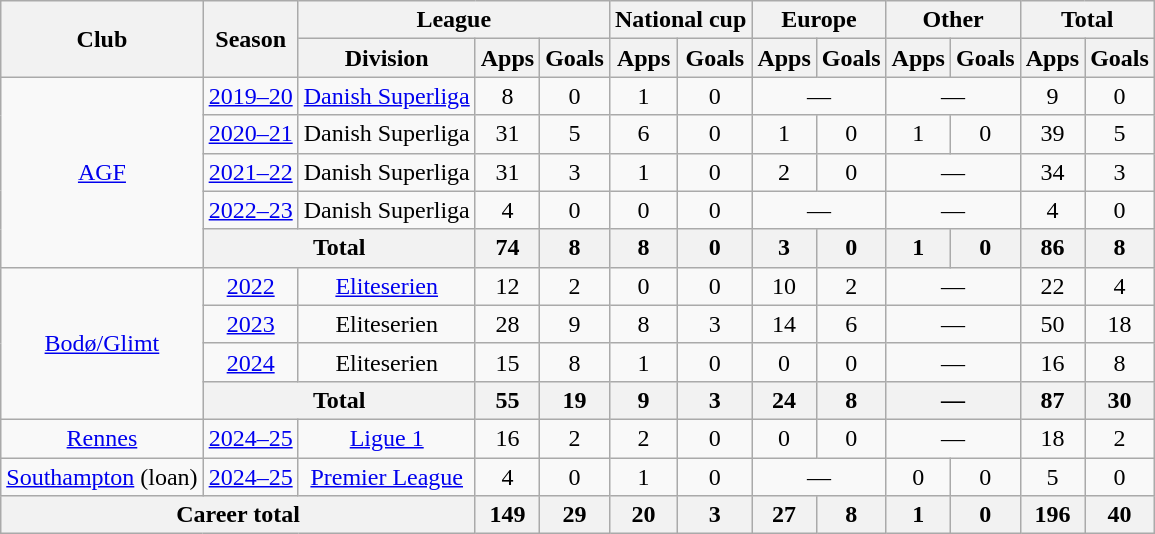<table class="wikitable" style="text-align:center">
<tr>
<th rowspan="2">Club</th>
<th rowspan="2">Season</th>
<th colspan="3">League</th>
<th colspan="2">National cup</th>
<th colspan="2">Europe</th>
<th colspan="2">Other</th>
<th colspan="2">Total</th>
</tr>
<tr>
<th>Division</th>
<th>Apps</th>
<th>Goals</th>
<th>Apps</th>
<th>Goals</th>
<th>Apps</th>
<th>Goals</th>
<th>Apps</th>
<th>Goals</th>
<th>Apps</th>
<th>Goals</th>
</tr>
<tr>
<td rowspan="5"><a href='#'>AGF</a></td>
<td><a href='#'>2019–20</a></td>
<td><a href='#'>Danish Superliga</a></td>
<td>8</td>
<td>0</td>
<td>1</td>
<td>0</td>
<td colspan="2">—</td>
<td colspan="2">—</td>
<td>9</td>
<td>0</td>
</tr>
<tr>
<td><a href='#'>2020–21</a></td>
<td>Danish Superliga</td>
<td>31</td>
<td>5</td>
<td>6</td>
<td>0</td>
<td>1</td>
<td>0</td>
<td>1</td>
<td>0</td>
<td>39</td>
<td>5</td>
</tr>
<tr>
<td><a href='#'>2021–22</a></td>
<td>Danish Superliga</td>
<td>31</td>
<td>3</td>
<td>1</td>
<td>0</td>
<td>2</td>
<td>0</td>
<td colspan="2">—</td>
<td>34</td>
<td>3</td>
</tr>
<tr>
<td><a href='#'>2022–23</a></td>
<td>Danish Superliga</td>
<td>4</td>
<td>0</td>
<td>0</td>
<td>0</td>
<td colspan="2">—</td>
<td colspan="2">—</td>
<td>4</td>
<td>0</td>
</tr>
<tr>
<th colspan="2">Total</th>
<th>74</th>
<th>8</th>
<th>8</th>
<th>0</th>
<th>3</th>
<th>0</th>
<th>1</th>
<th>0</th>
<th>86</th>
<th>8</th>
</tr>
<tr>
<td rowspan="4"><a href='#'>Bodø/Glimt</a></td>
<td><a href='#'>2022</a></td>
<td><a href='#'>Eliteserien</a></td>
<td>12</td>
<td>2</td>
<td>0</td>
<td>0</td>
<td>10</td>
<td>2</td>
<td colspan="2">—</td>
<td>22</td>
<td>4</td>
</tr>
<tr>
<td><a href='#'>2023</a></td>
<td>Eliteserien</td>
<td>28</td>
<td>9</td>
<td>8</td>
<td>3</td>
<td>14</td>
<td>6</td>
<td colspan="2">—</td>
<td>50</td>
<td>18</td>
</tr>
<tr>
<td><a href='#'>2024</a></td>
<td>Eliteserien</td>
<td>15</td>
<td>8</td>
<td>1</td>
<td>0</td>
<td>0</td>
<td>0</td>
<td colspan="2">—</td>
<td>16</td>
<td>8</td>
</tr>
<tr>
<th colspan="2">Total</th>
<th>55</th>
<th>19</th>
<th>9</th>
<th>3</th>
<th>24</th>
<th>8</th>
<th colspan="2">—</th>
<th>87</th>
<th>30</th>
</tr>
<tr>
<td><a href='#'>Rennes</a></td>
<td><a href='#'>2024–25</a></td>
<td><a href='#'>Ligue 1</a></td>
<td>16</td>
<td>2</td>
<td>2</td>
<td>0</td>
<td>0</td>
<td>0</td>
<td colspan="2">—</td>
<td>18</td>
<td>2</td>
</tr>
<tr>
<td><a href='#'>Southampton</a> (loan)</td>
<td><a href='#'>2024–25</a></td>
<td><a href='#'>Premier League</a></td>
<td>4</td>
<td>0</td>
<td>1</td>
<td>0</td>
<td colspan="2">—</td>
<td>0</td>
<td>0</td>
<td>5</td>
<td>0</td>
</tr>
<tr>
<th colspan="3">Career total</th>
<th>149</th>
<th>29</th>
<th>20</th>
<th>3</th>
<th>27</th>
<th>8</th>
<th>1</th>
<th>0</th>
<th>196</th>
<th>40</th>
</tr>
</table>
